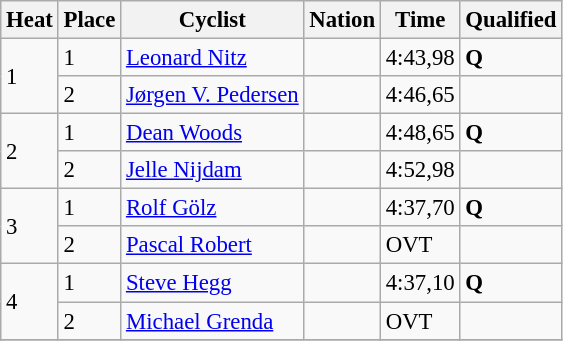<table class="wikitable" style="font-size:95%;">
<tr>
<th>Heat</th>
<th>Place</th>
<th>Cyclist</th>
<th>Nation</th>
<th>Time</th>
<th>Qualified</th>
</tr>
<tr>
<td rowspan=2>1</td>
<td>1</td>
<td><a href='#'>Leonard Nitz</a></td>
<td></td>
<td>4:43,98</td>
<td><strong>Q</strong></td>
</tr>
<tr>
<td>2</td>
<td><a href='#'>Jørgen V. Pedersen</a></td>
<td></td>
<td>4:46,65</td>
<td></td>
</tr>
<tr>
<td rowspan=2>2</td>
<td>1</td>
<td><a href='#'>Dean Woods</a></td>
<td></td>
<td>4:48,65</td>
<td><strong>Q</strong></td>
</tr>
<tr>
<td>2</td>
<td><a href='#'>Jelle Nijdam</a></td>
<td></td>
<td>4:52,98</td>
<td></td>
</tr>
<tr>
<td rowspan=2>3</td>
<td>1</td>
<td><a href='#'>Rolf Gölz</a></td>
<td></td>
<td>4:37,70</td>
<td><strong>Q</strong></td>
</tr>
<tr>
<td>2</td>
<td><a href='#'>Pascal Robert</a></td>
<td></td>
<td>OVT</td>
<td></td>
</tr>
<tr>
<td rowspan=2>4</td>
<td>1</td>
<td><a href='#'>Steve Hegg</a></td>
<td></td>
<td>4:37,10</td>
<td><strong>Q</strong></td>
</tr>
<tr>
<td>2</td>
<td><a href='#'>Michael Grenda</a></td>
<td></td>
<td>OVT</td>
<td></td>
</tr>
<tr>
</tr>
</table>
